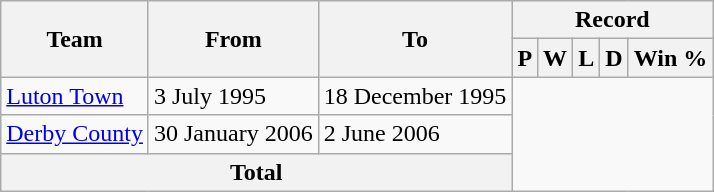<table class="wikitable" style="text-align: center">
<tr>
<th rowspan="2">Team</th>
<th rowspan="2">From</th>
<th rowspan="2">To</th>
<th colspan="5">Record</th>
</tr>
<tr>
<th>P</th>
<th>W</th>
<th>L</th>
<th>D</th>
<th>Win %</th>
</tr>
<tr>
<td align=left><a href='#'>Luton Town</a></td>
<td align=left>3 July 1995</td>
<td align=left>18 December 1995<br></td>
</tr>
<tr>
<td align=left><a href='#'>Derby County</a></td>
<td align=left>30 January 2006</td>
<td align=left>2 June 2006<br></td>
</tr>
<tr>
<th colspan=3>Total<br></th>
</tr>
</table>
